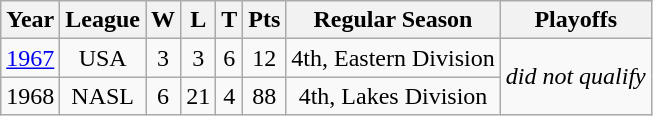<table class="wikitable" style="text-align:center">
<tr>
<th>Year</th>
<th>League</th>
<th>W</th>
<th>L</th>
<th>T</th>
<th>Pts</th>
<th>Regular Season</th>
<th>Playoffs</th>
</tr>
<tr>
<td><a href='#'>1967</a></td>
<td>USA</td>
<td>3</td>
<td>3</td>
<td>6</td>
<td>12</td>
<td>4th, Eastern Division</td>
<td rowspan=2><em>did not qualify</em></td>
</tr>
<tr>
<td>1968</td>
<td>NASL</td>
<td>6</td>
<td>21</td>
<td>4</td>
<td>88</td>
<td>4th, Lakes Division</td>
</tr>
</table>
